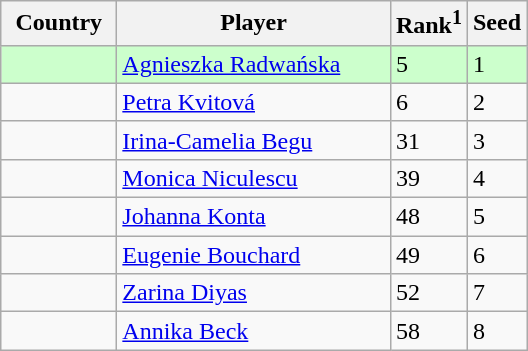<table class="sortable wikitable">
<tr>
<th style="width:70px;">Country</th>
<th style="width:175px;">Player</th>
<th>Rank<sup>1</sup></th>
<th>Seed</th>
</tr>
<tr style="background:#cfc;">
<td></td>
<td><a href='#'>Agnieszka Radwańska</a></td>
<td>5</td>
<td>1</td>
</tr>
<tr>
<td></td>
<td><a href='#'>Petra Kvitová</a></td>
<td>6</td>
<td>2</td>
</tr>
<tr>
<td></td>
<td><a href='#'>Irina-Camelia Begu</a></td>
<td>31</td>
<td>3</td>
</tr>
<tr>
<td></td>
<td><a href='#'>Monica Niculescu</a></td>
<td>39</td>
<td>4</td>
</tr>
<tr>
<td></td>
<td><a href='#'>Johanna Konta</a></td>
<td>48</td>
<td>5</td>
</tr>
<tr>
<td></td>
<td><a href='#'>Eugenie Bouchard</a></td>
<td>49</td>
<td>6</td>
</tr>
<tr>
<td></td>
<td><a href='#'>Zarina Diyas</a></td>
<td>52</td>
<td>7</td>
</tr>
<tr>
<td></td>
<td><a href='#'>Annika Beck</a></td>
<td>58</td>
<td>8</td>
</tr>
</table>
